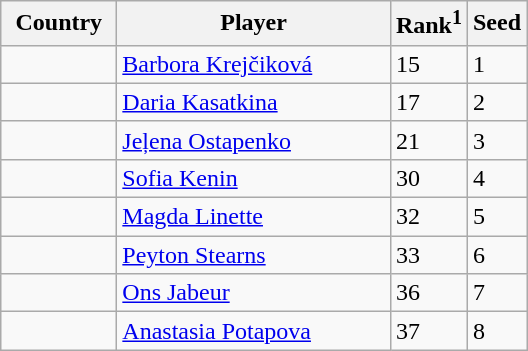<table class="wikitable" border="1">
<tr>
<th width="70">Country</th>
<th width="175">Player</th>
<th>Rank<sup>1</sup></th>
<th>Seed</th>
</tr>
<tr>
<td></td>
<td><a href='#'>Barbora Krejčiková</a></td>
<td>15</td>
<td>1</td>
</tr>
<tr>
<td></td>
<td><a href='#'>Daria Kasatkina</a></td>
<td>17</td>
<td>2</td>
</tr>
<tr>
<td></td>
<td><a href='#'>Jeļena Ostapenko</a></td>
<td>21</td>
<td>3</td>
</tr>
<tr>
<td></td>
<td><a href='#'>Sofia Kenin</a></td>
<td>30</td>
<td>4</td>
</tr>
<tr>
<td></td>
<td><a href='#'>Magda Linette</a></td>
<td>32</td>
<td>5</td>
</tr>
<tr>
<td></td>
<td><a href='#'>Peyton Stearns</a></td>
<td>33</td>
<td>6</td>
</tr>
<tr>
<td></td>
<td><a href='#'>Ons Jabeur</a></td>
<td>36</td>
<td>7</td>
</tr>
<tr>
<td></td>
<td><a href='#'>Anastasia Potapova</a></td>
<td>37</td>
<td>8</td>
</tr>
</table>
